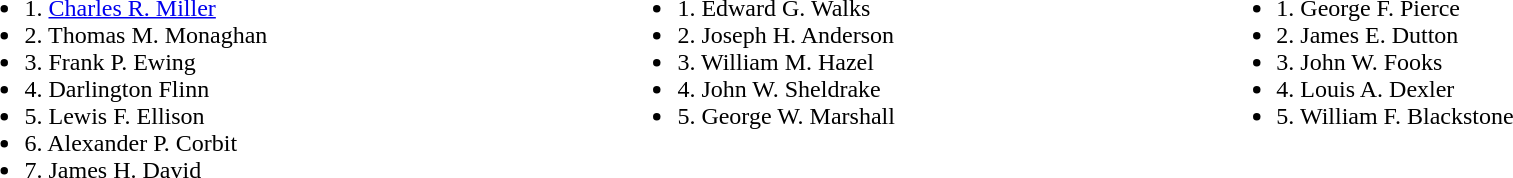<table width=100%>
<tr valign=top>
<td><br><ul><li>1. <a href='#'>Charles R. Miller</a></li><li>2. Thomas M. Monaghan</li><li>3. Frank P. Ewing</li><li>4. Darlington Flinn</li><li>5. Lewis F. Ellison</li><li>6. Alexander P. Corbit</li><li>7. James H. David</li></ul></td>
<td><br><ul><li>1. Edward G. Walks</li><li>2. Joseph H. Anderson</li><li>3. William M. Hazel</li><li>4. John W. Sheldrake</li><li>5. George W. Marshall</li></ul></td>
<td><br><ul><li>1. George F. Pierce</li><li>2. James E. Dutton</li><li>3. John W. Fooks</li><li>4. Louis A. Dexler</li><li>5. William F. Blackstone</li></ul></td>
</tr>
</table>
